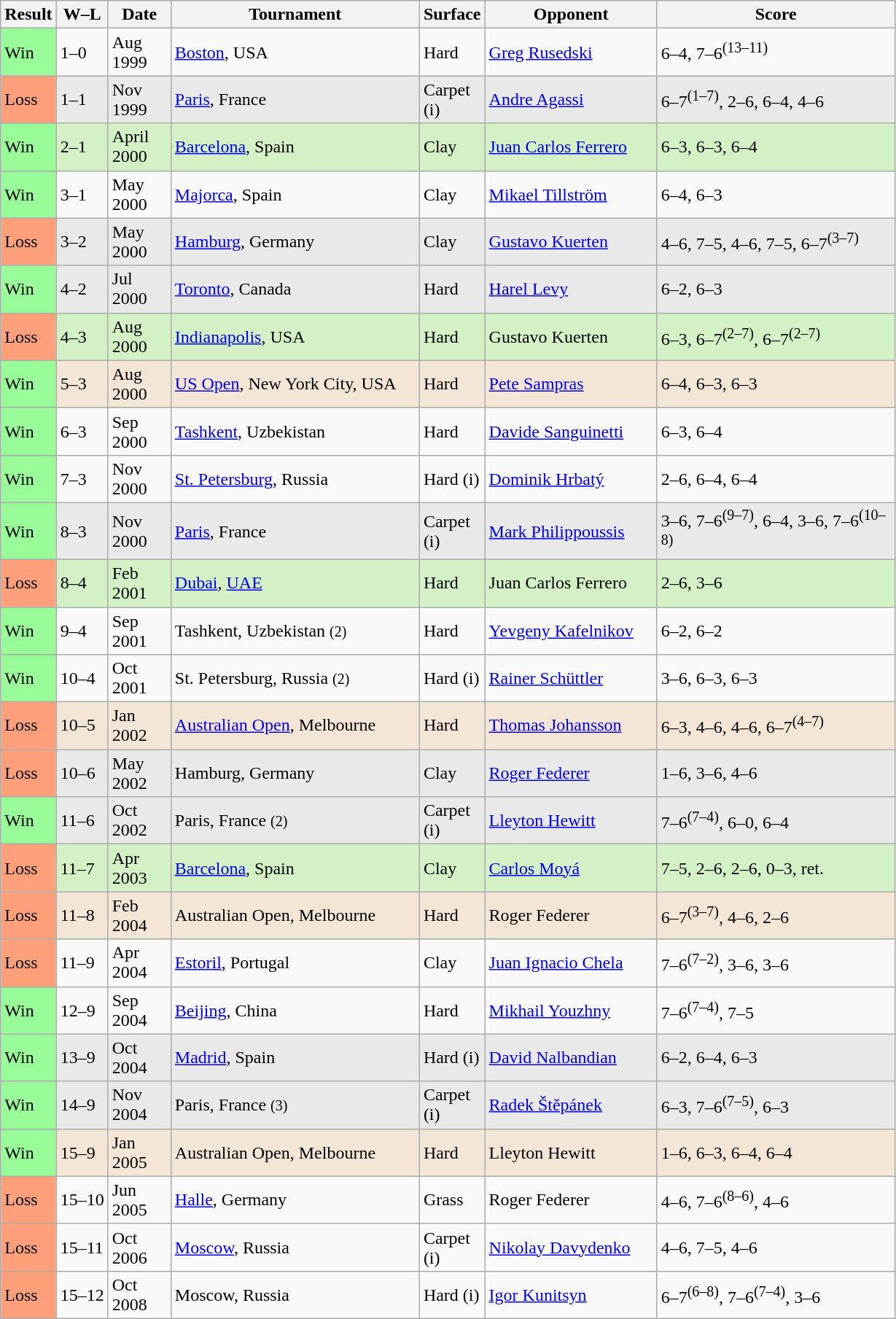<table class="sortable wikitable">
<tr>
<th>Result</th>
<th class=unsortable>W–L</th>
<th width="50">Date</th>
<th width="220">Tournament</th>
<th width="35">Surface</th>
<th width="150">Opponent</th>
<th width="210" class="unsortable">Score</th>
</tr>
<tr>
<td style="background:#98fb98;">Win</td>
<td>1–0</td>
<td>Aug 1999</td>
<td><a href='#'>Boston</a>, USA</td>
<td>Hard</td>
<td> <a href='#'>Greg Rusedski</a></td>
<td>6–4, 7–6<sup>(13–11)</sup></td>
</tr>
<tr style="background:#e9e9e9;">
<td style="background:#ffa07a;">Loss</td>
<td>1–1</td>
<td>Nov 1999</td>
<td><a href='#'>Paris</a>, France</td>
<td>Carpet (i)</td>
<td> <a href='#'>Andre Agassi</a></td>
<td>6–7<sup>(1–7)</sup>, 2–6, 6–4, 4–6</td>
</tr>
<tr style="background:#d4f1c5;">
<td style="background:#98fb98;">Win</td>
<td>2–1</td>
<td>April 2000</td>
<td><a href='#'>Barcelona</a>, Spain</td>
<td>Clay</td>
<td> <a href='#'>Juan Carlos Ferrero</a></td>
<td>6–3, 6–3, 6–4</td>
</tr>
<tr>
<td style="background:#98fb98;">Win</td>
<td>3–1</td>
<td>May 2000</td>
<td><a href='#'>Majorca</a>, Spain</td>
<td>Clay</td>
<td> <a href='#'>Mikael Tillström</a></td>
<td>6–4, 6–3</td>
</tr>
<tr style="background:#e9e9e9;">
<td style="background:#ffa07a;">Loss</td>
<td>3–2</td>
<td>May 2000</td>
<td><a href='#'>Hamburg</a>, Germany</td>
<td>Clay</td>
<td> <a href='#'>Gustavo Kuerten</a></td>
<td>4–6, 7–5, 4–6, 7–5, 6–7<sup>(3–7)</sup></td>
</tr>
<tr style="background:#e9e9e9;">
<td style="background:#98fb98;">Win</td>
<td>4–2</td>
<td>Jul 2000</td>
<td><a href='#'>Toronto</a>, Canada</td>
<td>Hard</td>
<td> <a href='#'>Harel Levy</a></td>
<td>6–2, 6–3</td>
</tr>
<tr style="background:#d4f1c5;">
<td style="background:#ffa07a;">Loss</td>
<td>4–3</td>
<td>Aug 2000</td>
<td><a href='#'>Indianapolis</a>, USA</td>
<td>Hard</td>
<td> Gustavo Kuerten</td>
<td>6–3, 6–7<sup>(2–7)</sup>, 6–7<sup>(2–7)</sup></td>
</tr>
<tr style="background:#f3e6d7;">
<td style="background:#98fb98;">Win</td>
<td>5–3</td>
<td>Aug 2000</td>
<td><a href='#'>US Open</a>, New York City, USA</td>
<td>Hard</td>
<td> <a href='#'>Pete Sampras</a></td>
<td>6–4, 6–3, 6–3</td>
</tr>
<tr>
<td style="background:#98fb98;">Win</td>
<td>6–3</td>
<td>Sep 2000</td>
<td><a href='#'>Tashkent</a>, Uzbekistan</td>
<td>Hard</td>
<td> <a href='#'>Davide Sanguinetti</a></td>
<td>6–3, 6–4</td>
</tr>
<tr>
<td style="background:#98fb98;">Win</td>
<td>7–3</td>
<td>Nov 2000</td>
<td><a href='#'>St. Petersburg</a>, Russia</td>
<td>Hard (i)</td>
<td> <a href='#'>Dominik Hrbatý</a></td>
<td>2–6, 6–4, 6–4</td>
</tr>
<tr style="background:#e9e9e9;">
<td style="background:#98fb98;">Win</td>
<td>8–3</td>
<td>Nov 2000</td>
<td><a href='#'>Paris</a>, France</td>
<td>Carpet (i)</td>
<td style="background:#e9e9e9;"> <a href='#'>Mark Philippoussis</a></td>
<td style="background:#e9e9e9;">3–6, 7–6<sup>(9–7)</sup>, 6–4, 3–6, 7–6<sup>(10–8)</sup></td>
</tr>
<tr style="background:#d4f1c5;">
<td style="background:#ffa07a;">Loss</td>
<td>8–4</td>
<td>Feb 2001</td>
<td><a href='#'>Dubai</a>, <a href='#'>UAE</a></td>
<td>Hard</td>
<td> Juan Carlos Ferrero</td>
<td>2–6, 3–6</td>
</tr>
<tr>
<td style="background:#98fb98;">Win</td>
<td>9–4</td>
<td>Sep 2001</td>
<td>Tashkent, Uzbekistan <small>(2)</small></td>
<td>Hard</td>
<td> <a href='#'>Yevgeny Kafelnikov</a></td>
<td>6–2, 6–2</td>
</tr>
<tr>
<td style="background:#98fb98;">Win</td>
<td>10–4</td>
<td>Oct 2001</td>
<td>St. Petersburg, Russia <small>(2)</small></td>
<td>Hard (i)</td>
<td> <a href='#'>Rainer Schüttler</a></td>
<td>3–6, 6–3, 6–3</td>
</tr>
<tr style="background:#f3e6d7;">
<td style="background:#ffa07a;">Loss</td>
<td>10–5</td>
<td>Jan 2002</td>
<td><a href='#'>Australian Open</a>, Melbourne</td>
<td>Hard</td>
<td> <a href='#'>Thomas Johansson</a></td>
<td>6–3, 4–6, 4–6, 6–7<sup>(4–7)</sup></td>
</tr>
<tr style="background:#e9e9e9;">
<td style="background:#ffa07a;">Loss</td>
<td>10–6</td>
<td>May 2002</td>
<td>Hamburg, Germany</td>
<td>Clay</td>
<td> <a href='#'>Roger Federer</a></td>
<td>1–6, 3–6, 4–6</td>
</tr>
<tr style="background:#e9e9e9;">
<td style="background:#98fb98;">Win</td>
<td>11–6</td>
<td>Oct 2002</td>
<td>Paris, France <small>(2)</small></td>
<td>Carpet (i)</td>
<td> <a href='#'>Lleyton Hewitt</a></td>
<td>7–6<sup>(7–4)</sup>, 6–0, 6–4</td>
</tr>
<tr style="background:#d4f1c5;">
<td style="background:#ffa07a;">Loss</td>
<td>11–7</td>
<td>Apr 2003</td>
<td><a href='#'>Barcelona</a>, Spain</td>
<td>Clay</td>
<td> <a href='#'>Carlos Moyá</a></td>
<td>7–5, 2–6, 2–6, 0–3, ret.</td>
</tr>
<tr style="background:#f3e6d7;">
<td style="background:#ffa07a;">Loss</td>
<td>11–8</td>
<td>Feb 2004</td>
<td>Australian Open, Melbourne</td>
<td>Hard</td>
<td> Roger Federer</td>
<td>6–7<sup>(3–7)</sup>, 4–6, 2–6</td>
</tr>
<tr>
<td style="background:#ffa07a;">Loss</td>
<td>11–9</td>
<td>Apr 2004</td>
<td><a href='#'>Estoril</a>, Portugal</td>
<td>Clay</td>
<td> <a href='#'>Juan Ignacio Chela</a></td>
<td>7–6<sup>(7–2)</sup>, 3–6, 3–6</td>
</tr>
<tr>
<td style="background:#98fb98;">Win</td>
<td>12–9</td>
<td>Sep 2004</td>
<td><a href='#'>Beijing</a>, China</td>
<td>Hard</td>
<td> <a href='#'>Mikhail Youzhny</a></td>
<td>7–6<sup>(7–4)</sup>, 7–5</td>
</tr>
<tr style="background:#e9e9e9;">
<td style="background:#98fb98;">Win</td>
<td>13–9</td>
<td>Oct 2004</td>
<td><a href='#'>Madrid</a>, Spain</td>
<td>Hard (i)</td>
<td> <a href='#'>David Nalbandian</a></td>
<td>6–2, 6–4, 6–3</td>
</tr>
<tr style="background:#e9e9e9;">
<td style="background:#98fb98;">Win</td>
<td>14–9</td>
<td>Nov 2004</td>
<td>Paris, France <small>(3)</small></td>
<td>Carpet (i)</td>
<td> <a href='#'>Radek Štěpánek</a></td>
<td>6–3, 7–6<sup>(7–5)</sup>, 6–3</td>
</tr>
<tr style="background:#f3e6d7;">
<td style="background:#98fb98;">Win</td>
<td>15–9</td>
<td>Jan 2005</td>
<td>Australian Open, Melbourne</td>
<td>Hard</td>
<td> Lleyton Hewitt</td>
<td>1–6, 6–3, 6–4, 6–4</td>
</tr>
<tr>
<td style="background:#ffa07a;">Loss</td>
<td>15–10</td>
<td>Jun 2005</td>
<td><a href='#'>Halle</a>, Germany</td>
<td>Grass</td>
<td> Roger Federer</td>
<td>4–6, 7–6<sup>(8–6)</sup>, 4–6</td>
</tr>
<tr>
<td style="background:#ffa07a;">Loss</td>
<td>15–11</td>
<td>Oct 2006</td>
<td><a href='#'>Moscow</a>, Russia</td>
<td>Carpet (i)</td>
<td> <a href='#'>Nikolay Davydenko</a></td>
<td>4–6, 7–5, 4–6</td>
</tr>
<tr>
<td style="background:#ffa07a;">Loss</td>
<td>15–12</td>
<td>Oct 2008</td>
<td>Moscow, Russia</td>
<td>Hard (i)</td>
<td> <a href='#'>Igor Kunitsyn</a></td>
<td>6–7<sup>(6–8)</sup>, 7–6<sup>(7–4)</sup>, 3–6</td>
</tr>
</table>
